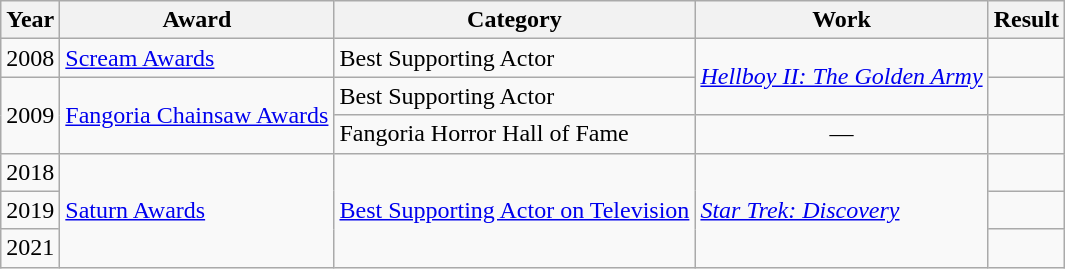<table class="wikitable sortable">
<tr>
<th>Year</th>
<th>Award</th>
<th>Category</th>
<th>Work</th>
<th>Result</th>
</tr>
<tr>
<td>2008</td>
<td><a href='#'>Scream Awards</a></td>
<td>Best Supporting Actor</td>
<td rowspan="2"><em><a href='#'>Hellboy II: The Golden Army</a></em></td>
<td></td>
</tr>
<tr>
<td rowspan="2">2009</td>
<td rowspan="2"><a href='#'>Fangoria Chainsaw Awards</a></td>
<td>Best Supporting Actor</td>
<td></td>
</tr>
<tr>
<td>Fangoria Horror Hall of Fame</td>
<td align="center">—</td>
<td></td>
</tr>
<tr>
<td>2018</td>
<td rowspan="3"><a href='#'>Saturn Awards</a></td>
<td rowspan="3"><a href='#'>Best Supporting Actor on Television</a></td>
<td rowspan="3"><em><a href='#'>Star Trek: Discovery </a></em></td>
<td></td>
</tr>
<tr>
<td>2019</td>
<td></td>
</tr>
<tr>
<td>2021</td>
<td></td>
</tr>
</table>
